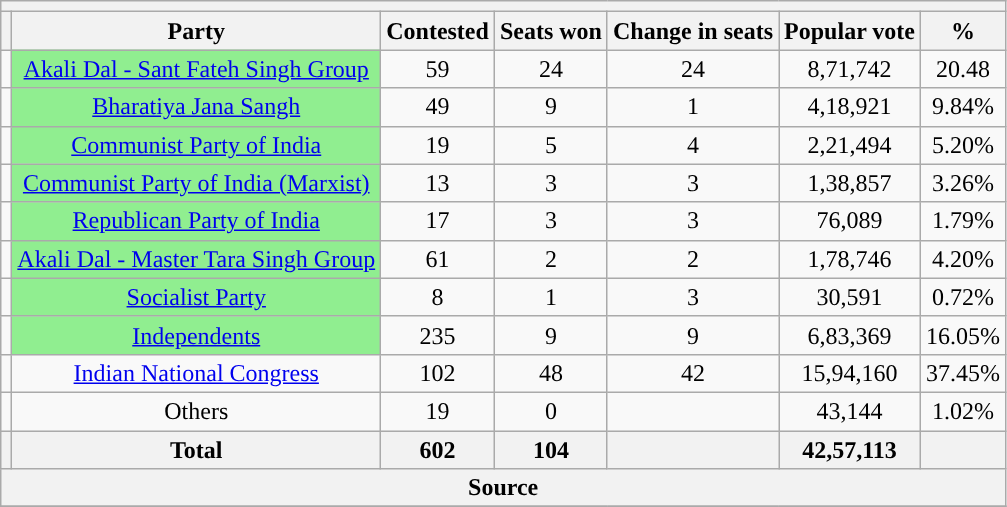<table class="wikitable" style="text-align:center">
<tr>
<th colspan=10></th>
</tr>
<tr>
<th></th>
<th>Party</th>
<th>Contested</th>
<th>Seats won</th>
<th>Change in seats</th>
<th>Popular vote</th>
<th>%</th>
</tr>
<tr>
<td></td>
<td style="background:#90EE90;"><a href='#'>Akali Dal - Sant Fateh Singh Group</a></td>
<td>59</td>
<td>24</td>
<td> 24</td>
<td>8,71,742</td>
<td>20.48</td>
</tr>
<tr>
<td></td>
<td style="background:#90EE90;"><a href='#'>Bharatiya Jana Sangh</a></td>
<td>49</td>
<td>9</td>
<td> 1</td>
<td>4,18,921</td>
<td>9.84%</td>
</tr>
<tr>
<td></td>
<td style="background:#90EE90;"><a href='#'>Communist Party of India</a></td>
<td>19</td>
<td>5</td>
<td> 4</td>
<td>2,21,494</td>
<td>5.20%</td>
</tr>
<tr>
<td></td>
<td style="background:#90EE90;"><a href='#'>Communist Party of India (Marxist)</a></td>
<td>13</td>
<td>3</td>
<td> 3</td>
<td>1,38,857</td>
<td>3.26%</td>
</tr>
<tr>
<td></td>
<td style="background:#90EE90;"><a href='#'>Republican Party of India</a></td>
<td>17</td>
<td>3</td>
<td> 3</td>
<td>76,089</td>
<td>1.79%</td>
</tr>
<tr>
<td></td>
<td style="background:#90EE90;"><a href='#'>Akali Dal - Master Tara Singh Group</a></td>
<td>61</td>
<td>2</td>
<td> 2</td>
<td>1,78,746</td>
<td>4.20%</td>
</tr>
<tr>
<td></td>
<td style="background:#90EE90;"><a href='#'>Socialist Party</a></td>
<td>8</td>
<td>1</td>
<td> 3</td>
<td>30,591</td>
<td>0.72%</td>
</tr>
<tr>
<td></td>
<td style="background:#90EE90;"><a href='#'>Independents</a></td>
<td>235</td>
<td>9</td>
<td> 9</td>
<td>6,83,369</td>
<td>16.05%</td>
</tr>
<tr>
<td></td>
<td><a href='#'>Indian National Congress</a></td>
<td>102</td>
<td>48</td>
<td> 42</td>
<td>15,94,160</td>
<td>37.45%</td>
</tr>
<tr>
<td></td>
<td>Others</td>
<td>19</td>
<td>0</td>
<td></td>
<td>43,144</td>
<td>1.02%</td>
</tr>
<tr>
<th></th>
<th>Total</th>
<th>602</th>
<th>104</th>
<th></th>
<th>42,57,113</th>
<th></th>
</tr>
<tr>
<th colspan=7>Source</th>
</tr>
<tr>
</tr>
</table>
